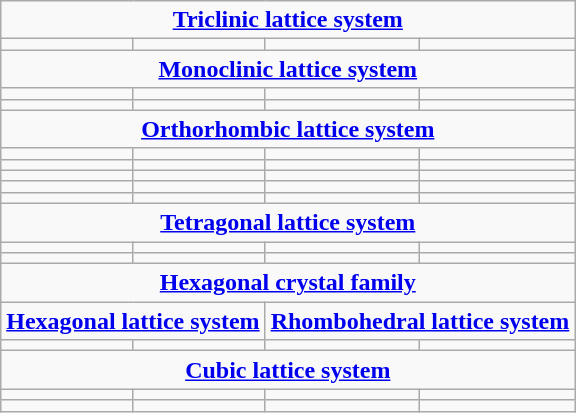<table class="wikitable">
<tr>
<td colspan=4 style="text-align: center;"><strong><a href='#'>Triclinic lattice system</a></strong></td>
</tr>
<tr>
<td></td>
<td></td>
<td></td>
<td></td>
</tr>
<tr>
<td colspan=4 style="text-align: center;"><strong><a href='#'>Monoclinic lattice system</a></strong></td>
</tr>
<tr>
<td></td>
<td></td>
<td></td>
<td></td>
</tr>
<tr>
<td></td>
<td></td>
<td></td>
<td></td>
</tr>
<tr>
<td colspan=4 style="text-align: center;"><strong><a href='#'>Orthorhombic lattice system</a></strong></td>
</tr>
<tr>
<td></td>
<td></td>
<td></td>
<td></td>
</tr>
<tr>
<td></td>
<td></td>
<td></td>
<td></td>
</tr>
<tr>
<td></td>
<td></td>
<td></td>
<td></td>
</tr>
<tr>
<td></td>
<td></td>
<td></td>
<td></td>
</tr>
<tr>
<td></td>
<td></td>
<td></td>
<td></td>
</tr>
<tr>
<td colspan=4 style="text-align: center;"><strong><a href='#'>Tetragonal lattice system</a></strong></td>
</tr>
<tr>
<td></td>
<td></td>
<td></td>
<td></td>
</tr>
<tr>
<td></td>
<td></td>
<td></td>
<td></td>
</tr>
<tr>
<td colspan=4 style="text-align: center;"><strong><a href='#'>Hexagonal crystal family</a></strong></td>
</tr>
<tr>
<td colspan=2 style="text-align: center;"><strong><a href='#'>Hexagonal lattice system</a></strong></td>
<td colspan=2 style="text-align: center;"><strong><a href='#'>Rhombohedral lattice system</a></strong></td>
</tr>
<tr>
<td></td>
<td></td>
<td></td>
<td></td>
</tr>
<tr>
<td colspan=4 style="text-align: center;"><strong><a href='#'>Cubic lattice system</a></strong></td>
</tr>
<tr>
<td></td>
<td></td>
<td></td>
<td></td>
</tr>
<tr>
<td></td>
<td></td>
<td></td>
<td></td>
</tr>
</table>
